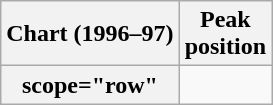<table class="wikitable sortable plainrowheaders">
<tr>
<th scope="col">Chart (1996–97)</th>
<th scope="col">Peak<br>position</th>
</tr>
<tr>
<th>scope="row"</th>
</tr>
</table>
